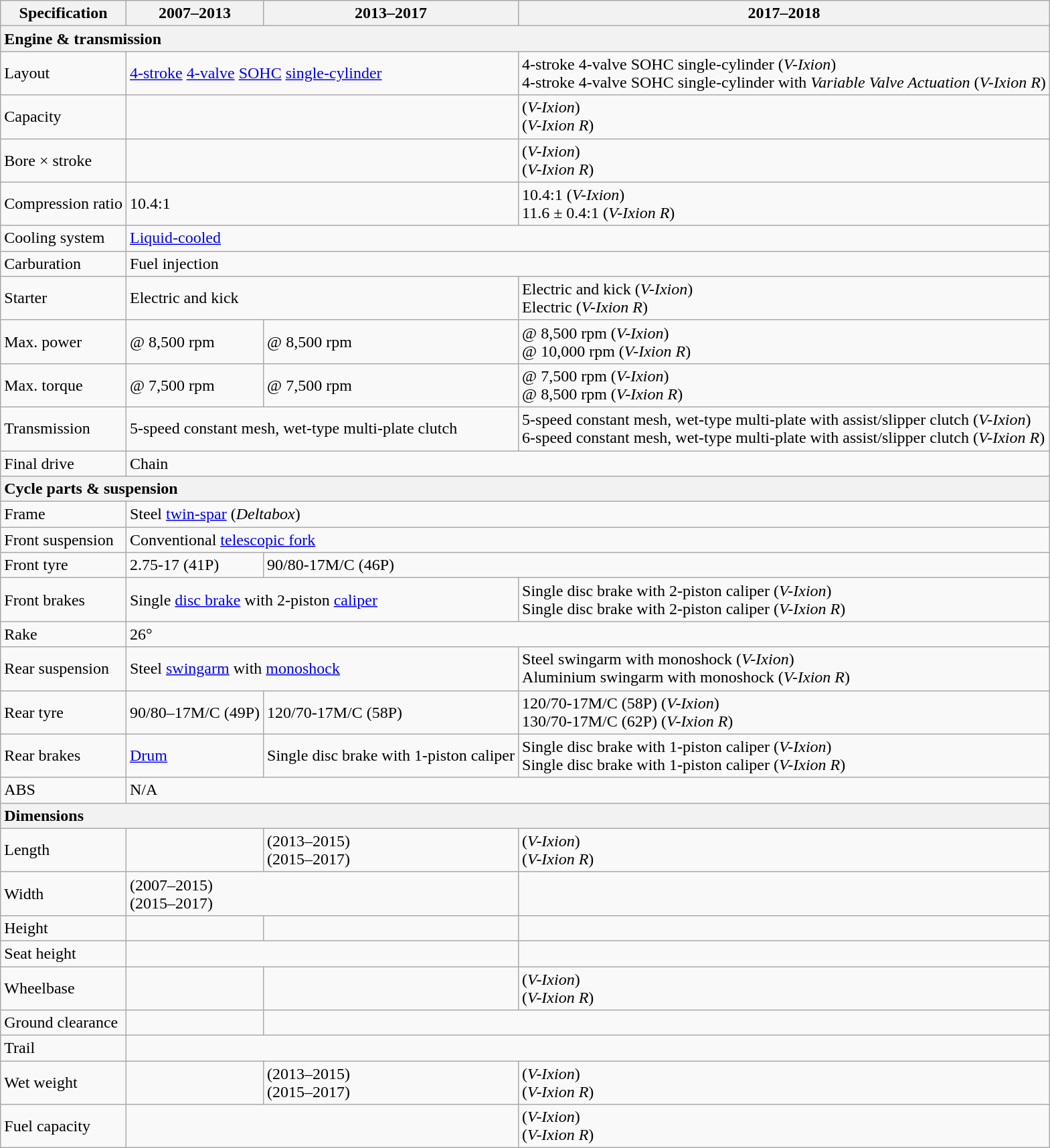<table class="wikitable">
<tr>
<th>Specification</th>
<th>2007–2013</th>
<th>2013–2017</th>
<th>2017–2018</th>
</tr>
<tr>
<th colspan="4" style="text-align: left;">Engine & transmission</th>
</tr>
<tr>
<td>Layout</td>
<td colspan="2"><a href='#'>4-stroke</a> <a href='#'>4-valve</a> <a href='#'>SOHC</a> <a href='#'>single-cylinder</a></td>
<td colspan="1">4-stroke 4-valve SOHC single-cylinder (<em>V-Ixion</em>)<br>4-stroke 4-valve SOHC single-cylinder with <em>Variable Valve Actuation</em> (<em>V-Ixion R</em>)</td>
</tr>
<tr>
<td>Capacity</td>
<td colspan="2"></td>
<td colspan="1"> (<em>V-Ixion</em>)<br> (<em>V-Ixion R</em>)</td>
</tr>
<tr>
<td>Bore × stroke</td>
<td colspan="2"></td>
<td colspan="1"> (<em>V-Ixion</em>)<br> (<em>V-Ixion R</em>)</td>
</tr>
<tr>
<td>Compression ratio</td>
<td colspan="2">10.4:1</td>
<td colspan="1">10.4:1 (<em>V-Ixion</em>)<br>11.6 ± 0.4:1 (<em>V-Ixion R</em>)</td>
</tr>
<tr>
<td>Cooling system</td>
<td colspan="3"><a href='#'>Liquid-cooled</a></td>
</tr>
<tr>
<td>Carburation</td>
<td colspan="3">Fuel injection</td>
</tr>
<tr>
<td>Starter</td>
<td colspan="2">Electric and kick</td>
<td colspan="1">Electric and kick (<em>V-Ixion</em>)<br>Electric (<em>V-Ixion R</em>)</td>
</tr>
<tr>
<td>Max. power</td>
<td> @ 8,500 rpm</td>
<td> @ 8,500 rpm</td>
<td> @ 8,500 rpm (<em>V-Ixion</em>)<br> @ 10,000 rpm (<em>V-Ixion R</em>)</td>
</tr>
<tr>
<td>Max. torque</td>
<td> @ 7,500 rpm</td>
<td> @ 7,500 rpm</td>
<td> @ 7,500 rpm (<em>V-Ixion</em>)<br> @ 8,500 rpm (<em>V-Ixion R</em>)</td>
</tr>
<tr>
<td>Transmission</td>
<td colspan="2">5-speed constant mesh, wet-type multi-plate clutch</td>
<td colspan="1">5-speed constant mesh, wet-type multi-plate with assist/slipper clutch (<em>V-Ixion</em>)<br>6-speed constant mesh, wet-type multi-plate with assist/slipper clutch (<em>V-Ixion R</em>)</td>
</tr>
<tr>
<td>Final drive</td>
<td colspan="3">Chain</td>
</tr>
<tr>
<th colspan="4" style="text-align: left;">Cycle parts & suspension</th>
</tr>
<tr>
<td>Frame</td>
<td colspan="3">Steel <a href='#'>twin-spar</a> (<em>Deltabox</em>)</td>
</tr>
<tr>
<td>Front suspension</td>
<td colspan="3">Conventional <a href='#'>telescopic fork</a></td>
</tr>
<tr>
<td>Front tyre</td>
<td colspan="1">2.75-17 (41P)</td>
<td colspan="2">90/80-17M/C (46P)</td>
</tr>
<tr>
<td>Front brakes</td>
<td colspan="2">Single  <a href='#'>disc brake</a> with 2-piston <a href='#'>caliper</a></td>
<td colspan="1">Single  disc brake with 2-piston caliper (<em>V-Ixion</em>)<br>Single  disc brake with 2-piston caliper (<em>V-Ixion R</em>)</td>
</tr>
<tr>
<td>Rake</td>
<td colspan="3">26°</td>
</tr>
<tr>
<td>Rear suspension</td>
<td colspan="2">Steel <a href='#'>swingarm</a> with <a href='#'>monoshock</a></td>
<td colspan="1">Steel swingarm with monoshock (<em>V-Ixion</em>)<br>Aluminium swingarm with monoshock (<em>V-Ixion R</em>)</td>
</tr>
<tr>
<td>Rear tyre</td>
<td>90/80–17M/C (49P)</td>
<td>120/70-17M/C (58P)</td>
<td>120/70-17M/C (58P) (<em>V-Ixion</em>)<br>130/70-17M/C (62P) (<em>V-Ixion R</em>)</td>
</tr>
<tr>
<td>Rear brakes</td>
<td><a href='#'>Drum</a></td>
<td>Single  disc brake with 1-piston caliper</td>
<td>Single  disc brake with 1-piston caliper (<em>V-Ixion</em>)<br>Single  disc brake with 1-piston caliper (<em>V-Ixion R</em>)</td>
</tr>
<tr>
<td>ABS</td>
<td colspan="3">N/A</td>
</tr>
<tr>
<th colspan="4" style="text-align: left;">Dimensions</th>
</tr>
<tr>
<td>Length</td>
<td></td>
<td> (2013–2015)<br> (2015–2017)</td>
<td> (<em>V-Ixion</em>)<br> (<em>V-Ixion R</em>)</td>
</tr>
<tr>
<td>Width</td>
<td colspan="2"> (2007–2015)<br> (2015–2017)</td>
<td colspan="1"></td>
</tr>
<tr>
<td>Height</td>
<td></td>
<td></td>
<td></td>
</tr>
<tr>
<td>Seat height</td>
<td colspan="2"></td>
<td colspan="1"></td>
</tr>
<tr>
<td>Wheelbase</td>
<td></td>
<td></td>
<td> (<em>V-Ixion</em>)<br> (<em>V-Ixion R</em>)</td>
</tr>
<tr>
<td>Ground clearance</td>
<td colspan="1"></td>
<td colspan="2"></td>
</tr>
<tr>
<td>Trail</td>
<td colspan="3"></td>
</tr>
<tr>
<td>Wet weight</td>
<td></td>
<td> (2013–2015)<br> (2015–2017)</td>
<td> (<em>V-Ixion</em>)<br> (<em>V-Ixion R</em>)</td>
</tr>
<tr>
<td>Fuel capacity</td>
<td colspan="2"></td>
<td colspan="1"> (<em>V-Ixion</em>)<br> (<em>V-Ixion R</em>)</td>
</tr>
</table>
